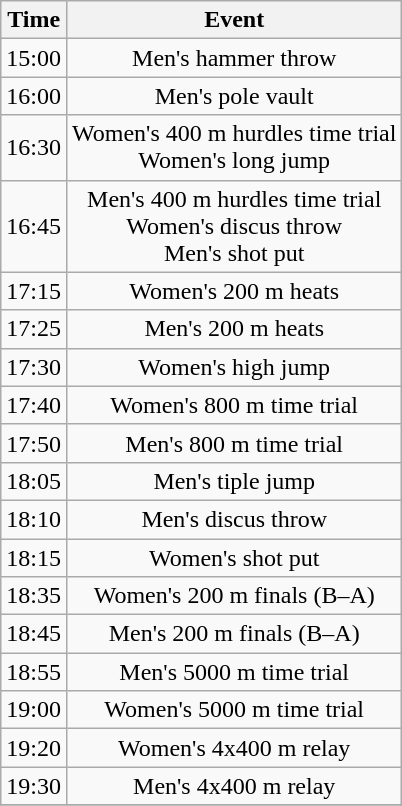<table class="wikitable" style="text-align:center;">
<tr>
<th>Time</th>
<th>Event</th>
</tr>
<tr>
<td>15:00</td>
<td>Men's hammer throw</td>
</tr>
<tr>
<td>16:00</td>
<td>Men's pole vault</td>
</tr>
<tr>
<td>16:30</td>
<td>Women's 400 m hurdles time trial<br>Women's long jump</td>
</tr>
<tr>
<td>16:45</td>
<td>Men's 400 m hurdles time trial<br>Women's discus throw<br>Men's shot put</td>
</tr>
<tr>
<td>17:15</td>
<td>Women's 200 m heats</td>
</tr>
<tr>
<td>17:25</td>
<td>Men's 200 m heats</td>
</tr>
<tr>
<td>17:30</td>
<td>Women's high jump</td>
</tr>
<tr>
<td>17:40</td>
<td>Women's 800 m time trial</td>
</tr>
<tr>
<td>17:50</td>
<td>Men's 800 m time trial</td>
</tr>
<tr>
<td>18:05</td>
<td>Men's tiple jump</td>
</tr>
<tr>
<td>18:10</td>
<td>Men's discus throw</td>
</tr>
<tr>
<td>18:15</td>
<td>Women's shot put</td>
</tr>
<tr>
<td>18:35</td>
<td>Women's 200 m finals (B–A)</td>
</tr>
<tr>
<td>18:45</td>
<td>Men's 200 m finals (B–A)</td>
</tr>
<tr>
<td>18:55</td>
<td>Men's 5000 m time trial</td>
</tr>
<tr>
<td>19:00</td>
<td>Women's 5000 m time trial</td>
</tr>
<tr>
<td>19:20</td>
<td>Women's 4x400 m relay</td>
</tr>
<tr>
<td>19:30</td>
<td>Men's 4x400 m relay</td>
</tr>
<tr>
</tr>
</table>
